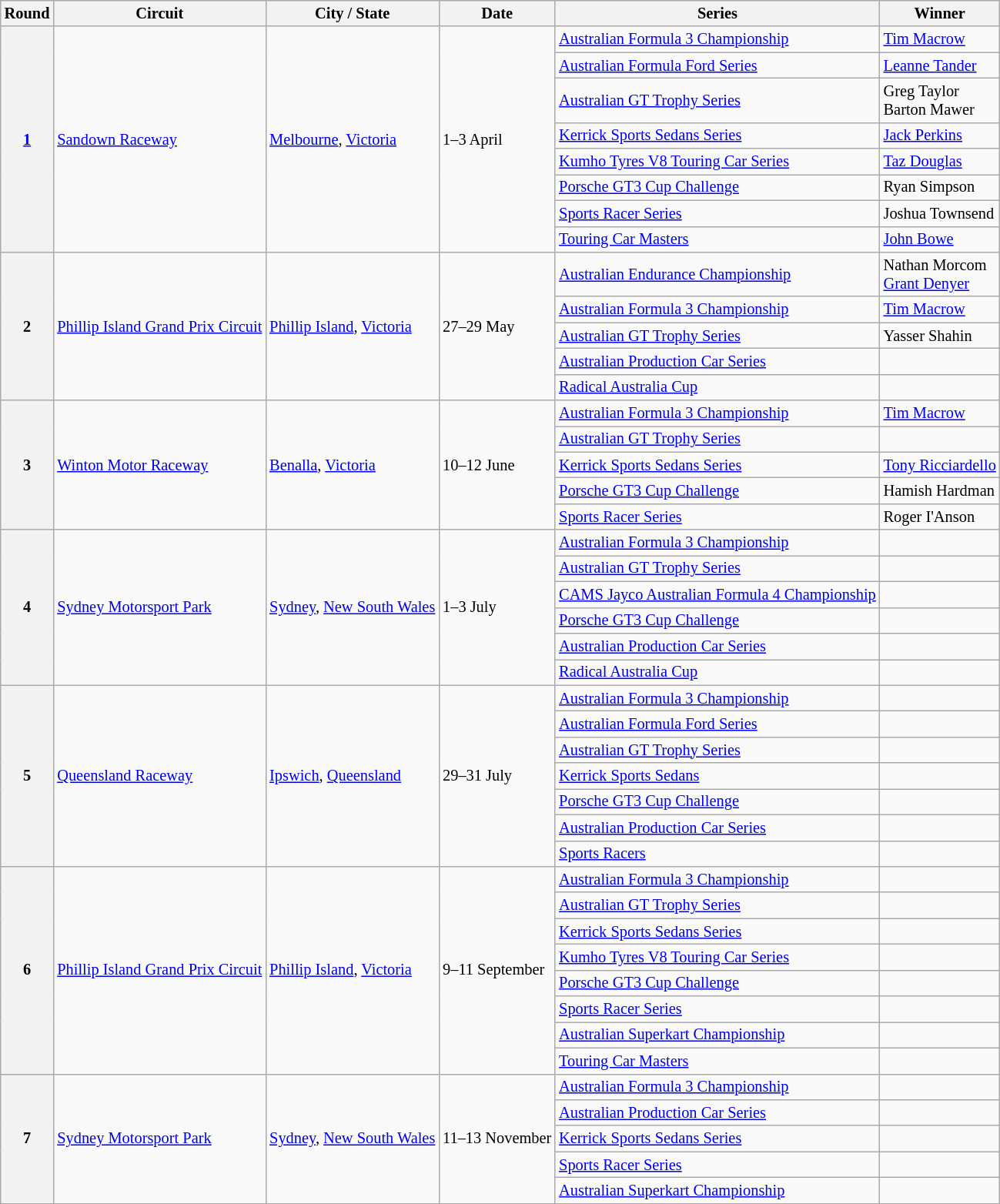<table class="wikitable" style="font-size: 85%">
<tr>
<th>Round</th>
<th>Circuit</th>
<th>City / State</th>
<th>Date</th>
<th>Series</th>
<th>Winner</th>
</tr>
<tr>
<th rowspan=8><a href='#'>1</a></th>
<td rowspan=8> <a href='#'>Sandown Raceway</a></td>
<td rowspan=8><a href='#'>Melbourne</a>, <a href='#'>Victoria</a></td>
<td rowspan=8>1–3 April</td>
<td><a href='#'>Australian Formula 3 Championship</a></td>
<td> <a href='#'>Tim Macrow</a></td>
</tr>
<tr>
<td><a href='#'>Australian Formula Ford Series</a></td>
<td> <a href='#'>Leanne Tander</a></td>
</tr>
<tr>
<td><a href='#'>Australian GT Trophy Series</a></td>
<td> Greg Taylor<br> Barton Mawer</td>
</tr>
<tr>
<td><a href='#'>Kerrick Sports Sedans Series</a></td>
<td> <a href='#'>Jack Perkins</a></td>
</tr>
<tr>
<td><a href='#'>Kumho Tyres V8 Touring Car Series</a></td>
<td> <a href='#'>Taz Douglas</a></td>
</tr>
<tr>
<td><a href='#'>Porsche GT3 Cup Challenge</a></td>
<td> Ryan Simpson</td>
</tr>
<tr>
<td><a href='#'>Sports Racer Series</a></td>
<td> Joshua Townsend</td>
</tr>
<tr>
<td><a href='#'>Touring Car Masters</a></td>
<td> <a href='#'>John Bowe</a></td>
</tr>
<tr>
<th rowspan=5>2</th>
<td rowspan=5> <a href='#'>Phillip Island Grand Prix Circuit</a></td>
<td rowspan=5><a href='#'>Phillip Island</a>, <a href='#'>Victoria</a></td>
<td rowspan=5>27–29 May</td>
<td><a href='#'>Australian Endurance Championship</a></td>
<td> Nathan Morcom<br> <a href='#'>Grant Denyer</a></td>
</tr>
<tr>
<td><a href='#'>Australian Formula 3 Championship</a></td>
<td> <a href='#'>Tim Macrow</a></td>
</tr>
<tr>
<td><a href='#'>Australian GT Trophy Series</a></td>
<td> Yasser Shahin</td>
</tr>
<tr>
<td><a href='#'>Australian Production Car Series</a></td>
<td></td>
</tr>
<tr>
<td><a href='#'>Radical Australia Cup</a></td>
<td></td>
</tr>
<tr>
<th rowspan=5>3</th>
<td rowspan=5> <a href='#'>Winton Motor Raceway</a></td>
<td rowspan=5><a href='#'>Benalla</a>, <a href='#'>Victoria</a></td>
<td rowspan=5>10–12 June</td>
<td><a href='#'>Australian Formula 3 Championship</a></td>
<td> <a href='#'>Tim Macrow</a></td>
</tr>
<tr>
<td><a href='#'>Australian GT Trophy Series</a></td>
<td></td>
</tr>
<tr>
<td><a href='#'>Kerrick Sports Sedans Series</a></td>
<td> <a href='#'>Tony Ricciardello</a></td>
</tr>
<tr>
<td><a href='#'>Porsche GT3 Cup Challenge</a></td>
<td> Hamish Hardman</td>
</tr>
<tr>
<td><a href='#'>Sports Racer Series</a></td>
<td> Roger I'Anson</td>
</tr>
<tr>
<th rowspan=6>4</th>
<td rowspan=6> <a href='#'>Sydney Motorsport Park</a></td>
<td rowspan=6><a href='#'>Sydney</a>, <a href='#'>New South Wales</a></td>
<td rowspan=6>1–3 July</td>
<td><a href='#'>Australian Formula 3 Championship</a></td>
<td></td>
</tr>
<tr>
<td><a href='#'>Australian GT Trophy Series</a></td>
<td></td>
</tr>
<tr>
<td><a href='#'>CAMS Jayco Australian Formula 4 Championship</a></td>
<td></td>
</tr>
<tr>
<td><a href='#'>Porsche GT3 Cup Challenge</a></td>
<td></td>
</tr>
<tr>
<td><a href='#'>Australian Production Car Series</a></td>
<td></td>
</tr>
<tr>
<td><a href='#'>Radical Australia Cup</a></td>
<td></td>
</tr>
<tr>
<th rowspan="7">5</th>
<td rowspan="7"> <a href='#'>Queensland Raceway</a></td>
<td rowspan="7"><a href='#'>Ipswich</a>, <a href='#'>Queensland</a></td>
<td rowspan="7">29–31 July</td>
<td><a href='#'>Australian Formula 3 Championship</a></td>
<td></td>
</tr>
<tr>
<td><a href='#'>Australian Formula Ford Series</a></td>
<td></td>
</tr>
<tr>
<td><a href='#'>Australian GT Trophy Series</a></td>
<td></td>
</tr>
<tr>
<td><a href='#'>Kerrick Sports Sedans</a></td>
<td></td>
</tr>
<tr>
<td><a href='#'>Porsche GT3 Cup Challenge</a></td>
<td></td>
</tr>
<tr>
<td><a href='#'>Australian Production Car Series</a></td>
<td></td>
</tr>
<tr>
<td><a href='#'>Sports Racers</a></td>
<td></td>
</tr>
<tr>
<th rowspan=8>6</th>
<td rowspan=8> <a href='#'>Phillip Island Grand Prix Circuit</a></td>
<td rowspan=8><a href='#'>Phillip Island</a>, <a href='#'>Victoria</a></td>
<td rowspan=8>9–11 September</td>
<td><a href='#'>Australian Formula 3 Championship</a></td>
<td></td>
</tr>
<tr>
<td><a href='#'>Australian GT Trophy Series</a></td>
<td></td>
</tr>
<tr>
<td><a href='#'>Kerrick Sports Sedans Series</a></td>
<td></td>
</tr>
<tr>
<td><a href='#'>Kumho Tyres V8 Touring Car Series</a></td>
<td></td>
</tr>
<tr>
<td><a href='#'>Porsche GT3 Cup Challenge</a></td>
<td></td>
</tr>
<tr>
<td><a href='#'>Sports Racer Series</a></td>
<td></td>
</tr>
<tr>
<td><a href='#'>Australian Superkart Championship</a></td>
<td></td>
</tr>
<tr>
<td><a href='#'>Touring Car Masters</a></td>
<td></td>
</tr>
<tr>
<th rowspan=5>7</th>
<td rowspan=5> <a href='#'>Sydney Motorsport Park</a></td>
<td rowspan=5><a href='#'>Sydney</a>, <a href='#'>New South Wales</a></td>
<td rowspan=5>11–13 November</td>
<td><a href='#'>Australian Formula 3 Championship</a></td>
<td></td>
</tr>
<tr>
<td><a href='#'>Australian Production Car Series</a></td>
<td></td>
</tr>
<tr>
<td><a href='#'>Kerrick Sports Sedans Series</a></td>
<td></td>
</tr>
<tr>
<td><a href='#'>Sports Racer Series</a></td>
<td></td>
</tr>
<tr>
<td><a href='#'>Australian Superkart Championship</a></td>
<td></td>
</tr>
<tr>
</tr>
</table>
